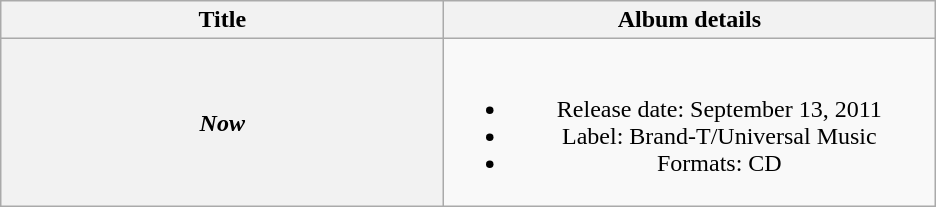<table class="wikitable plainrowheaders" style="text-align:center;">
<tr>
<th style="width:18em;">Title</th>
<th style="width:20em;">Album details</th>
</tr>
<tr>
<th scope="row"><em>Now</em></th>
<td><br><ul><li>Release date: September 13, 2011</li><li>Label: Brand-T/Universal Music</li><li>Formats: CD</li></ul></td>
</tr>
</table>
